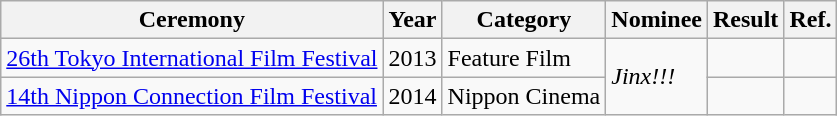<table class="wikitable">
<tr>
<th>Ceremony</th>
<th>Year</th>
<th>Category</th>
<th>Nominee</th>
<th>Result</th>
<th>Ref.</th>
</tr>
<tr>
<td><a href='#'>26th Tokyo International Film Festival</a></td>
<td>2013</td>
<td>Feature Film</td>
<td rowspan="2"><em>Jinx!!!</em></td>
<td></td>
<td></td>
</tr>
<tr>
<td><a href='#'>14th Nippon Connection Film Festival</a></td>
<td>2014</td>
<td>Nippon Cinema</td>
<td></td>
<td></td>
</tr>
</table>
